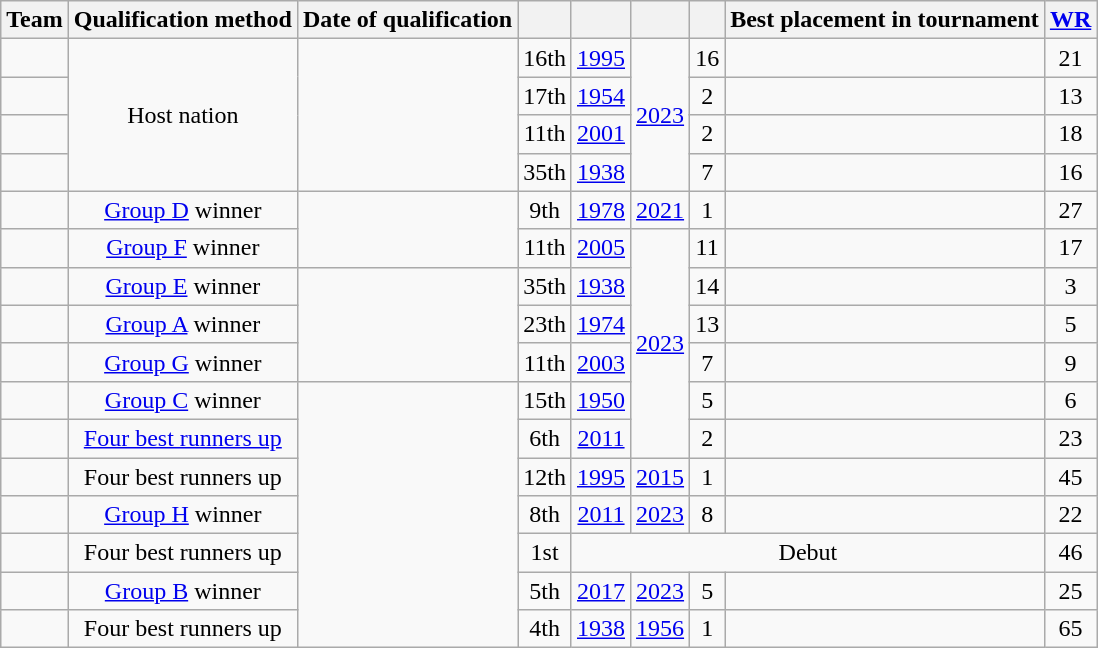<table class="wikitable sortable">
<tr>
<th>Team</th>
<th>Qualification method</th>
<th>Date of qualification</th>
<th></th>
<th></th>
<th></th>
<th></th>
<th>Best placement in tournament</th>
<th><a href='#'>WR</a></th>
</tr>
<tr>
<td></td>
<td rowspan=4 align="center">Host nation</td>
<td rowspan=4 align="center"></td>
<td align="center">16th</td>
<td align="center"><a href='#'>1995</a></td>
<td rowspan=4 align="center"><a href='#'>2023</a></td>
<td align="center">16</td>
<td></td>
<td align="center">21</td>
</tr>
<tr>
<td></td>
<td align="center">17th</td>
<td align="center"><a href='#'>1954</a></td>
<td align="center">2</td>
<td></td>
<td align="center">13</td>
</tr>
<tr>
<td></td>
<td align="center">11th</td>
<td align="center"><a href='#'>2001</a></td>
<td align="center">2</td>
<td></td>
<td align="center">18</td>
</tr>
<tr>
<td></td>
<td align="center">35th</td>
<td align="center"><a href='#'>1938</a></td>
<td align="center">7</td>
<td></td>
<td align="center">16</td>
</tr>
<tr>
<td></td>
<td align="center"><a href='#'>Group D</a> winner</td>
<td rowspan=2 align="center"></td>
<td align="center">9th</td>
<td align="center"><a href='#'>1978</a></td>
<td align="center"><a href='#'>2021</a></td>
<td align="center">1</td>
<td></td>
<td align="center">27</td>
</tr>
<tr>
<td></td>
<td align="center"><a href='#'>Group F</a> winner</td>
<td align="center">11th</td>
<td align="center"><a href='#'>2005</a></td>
<td align="center" rowspan=6><a href='#'>2023</a></td>
<td align="center">11</td>
<td></td>
<td align="center">17</td>
</tr>
<tr>
<td></td>
<td align="center"><a href='#'>Group E</a> winner</td>
<td rowspan=3 align="center"></td>
<td align="center">35th</td>
<td align="center"><a href='#'>1938</a></td>
<td align="center">14</td>
<td></td>
<td align="center">3</td>
</tr>
<tr>
<td></td>
<td align="center"><a href='#'>Group A</a> winner</td>
<td align="center">23th</td>
<td align="center"><a href='#'>1974</a></td>
<td align="center">13</td>
<td></td>
<td align="center">5</td>
</tr>
<tr>
<td></td>
<td align="center"><a href='#'>Group G</a> winner</td>
<td align="center">11th</td>
<td align="center"><a href='#'>2003</a></td>
<td align="center">7</td>
<td></td>
<td align="center">9</td>
</tr>
<tr>
<td></td>
<td align="center"><a href='#'>Group C</a> winner</td>
<td rowspan=7 align="center"></td>
<td align="center">15th</td>
<td align="center"><a href='#'>1950</a></td>
<td align="center">5</td>
<td></td>
<td align="center">6</td>
</tr>
<tr>
<td></td>
<td align="center"><a href='#'>Four best runners up</a></td>
<td align="center">6th</td>
<td align="center"><a href='#'>2011</a></td>
<td align="center">2</td>
<td></td>
<td align="center">23</td>
</tr>
<tr>
<td></td>
<td align="center">Four best runners up</td>
<td align="center">12th</td>
<td align="center"><a href='#'>1995</a></td>
<td align="center"><a href='#'>2015</a></td>
<td align="center">1</td>
<td></td>
<td align="center">45</td>
</tr>
<tr>
<td></td>
<td align="center"><a href='#'>Group H</a> winner</td>
<td align="center">8th</td>
<td align="center"><a href='#'>2011</a></td>
<td align="center"><a href='#'>2023</a></td>
<td align="center">8</td>
<td></td>
<td align="center">22</td>
</tr>
<tr>
<td></td>
<td align="center">Four best runners up</td>
<td align="center">1st</td>
<td colspan=4 align=center>Debut</td>
<td align="center">46</td>
</tr>
<tr>
<td></td>
<td align="center"><a href='#'>Group B</a> winner</td>
<td align="center">5th</td>
<td align="center"><a href='#'>2017</a></td>
<td align="center"><a href='#'>2023</a></td>
<td align="center">5</td>
<td></td>
<td align="center">25</td>
</tr>
<tr>
<td></td>
<td align="center">Four best runners up</td>
<td align="center">4th</td>
<td align="center"><a href='#'>1938</a></td>
<td align="center"><a href='#'>1956</a></td>
<td align="center">1</td>
<td></td>
<td align="center">65</td>
</tr>
</table>
